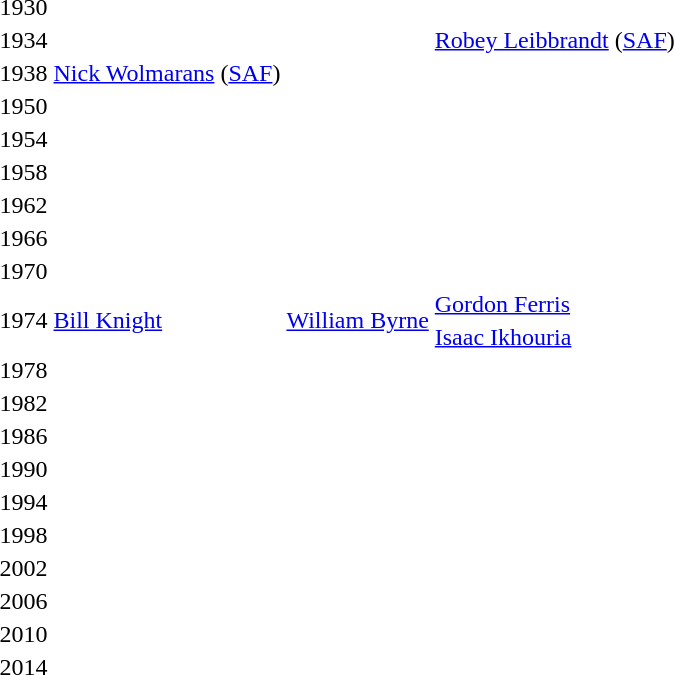<table>
<tr>
<td>1930</td>
<td></td>
<td></td>
<td></td>
</tr>
<tr>
<td>1934</td>
<td></td>
<td></td>
<td> <a href='#'>Robey Leibbrandt</a> <span>(<a href='#'>SAF</a>)</span></td>
</tr>
<tr>
<td>1938</td>
<td> <a href='#'>Nick Wolmarans</a> <span>(<a href='#'>SAF</a>)</span></td>
<td></td>
<td></td>
</tr>
<tr>
<td>1950</td>
<td></td>
<td></td>
<td></td>
</tr>
<tr>
<td>1954</td>
<td></td>
<td></td>
<td></td>
</tr>
<tr>
<td rowspan=2>1958</td>
<td rowspan=2></td>
<td rowspan=2></td>
<td></td>
</tr>
<tr>
<td></td>
</tr>
<tr>
<td rowspan=2>1962</td>
<td rowspan=2></td>
<td rowspan=2></td>
<td></td>
</tr>
<tr>
<td></td>
</tr>
<tr>
<td>1966</td>
<td></td>
<td></td>
<td><br></td>
</tr>
<tr>
<td rowspan=2>1970</td>
<td rowspan=2></td>
<td rowspan=2></td>
<td></td>
</tr>
<tr>
<td></td>
</tr>
<tr>
<td rowspan=2>1974</td>
<td rowspan=2> <a href='#'>Bill Knight</a></td>
<td rowspan=2> <a href='#'>William Byrne</a></td>
<td> <a href='#'>Gordon Ferris</a></td>
</tr>
<tr>
<td> <a href='#'>Isaac Ikhouria</a></td>
</tr>
<tr>
<td rowspan=2>1978</td>
<td rowspan=2></td>
<td rowspan=2></td>
<td></td>
</tr>
<tr>
<td></td>
</tr>
<tr>
<td rowspan=2>1982</td>
<td rowspan=2></td>
<td rowspan=2></td>
<td></td>
</tr>
<tr>
<td></td>
</tr>
<tr>
<td>1986</td>
<td></td>
<td></td>
<td></td>
</tr>
<tr>
<td>1990</td>
<td></td>
<td></td>
<td><br></td>
</tr>
<tr>
<td>1994</td>
<td></td>
<td></td>
<td><br></td>
</tr>
<tr>
<td>1998</td>
<td></td>
<td></td>
<td><br></td>
</tr>
<tr>
<td rowspan=2>2002</td>
<td rowspan=2></td>
<td rowspan=2></td>
<td></td>
</tr>
<tr>
<td></td>
</tr>
<tr>
<td rowspan=2>2006</td>
<td rowspan=2></td>
<td rowspan=2></td>
<td></td>
</tr>
<tr>
<td></td>
</tr>
<tr>
<td rowspan=2>2010<br></td>
<td rowspan=2></td>
<td rowspan=2></td>
<td></td>
</tr>
<tr>
<td></td>
</tr>
<tr>
<td rowspan=2>2014<br></td>
<td rowspan=2></td>
<td rowspan=2></td>
<td></td>
</tr>
<tr>
<td></td>
</tr>
</table>
